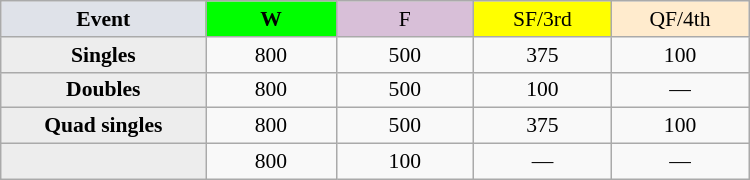<table class=wikitable style=font-size:90%;text-align:center>
<tr>
<td style="width:130px; background:#dfe2e9;"><strong>Event</strong></td>
<td style="width:80px; background:lime;"><strong>W</strong></td>
<td style="width:85px; background:thistle;">F</td>
<td style="width:85px; background:#ff0;">SF/3rd</td>
<td style="width:85px; background:#ffebcd;">QF/4th</td>
</tr>
<tr>
<th style="background:#ededed;">Singles</th>
<td>800</td>
<td>500</td>
<td>375</td>
<td>100</td>
</tr>
<tr>
<th style="background:#ededed;">Doubles</th>
<td>800</td>
<td>500</td>
<td>100</td>
<td>—</td>
</tr>
<tr>
<th style="background:#ededed;">Quad singles</th>
<td>800</td>
<td>500</td>
<td>375</td>
<td>100</td>
</tr>
<tr>
<th style="background:#ededed;"></th>
<td>800</td>
<td>100</td>
<td>—</td>
<td>—</td>
</tr>
</table>
